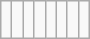<table class="wikitable">
<tr>
<td><br></td>
<td><br></td>
<td><br></td>
<td><br></td>
<td><br></td>
<td><br></td>
<td><br></td>
<td><br></td>
</tr>
</table>
